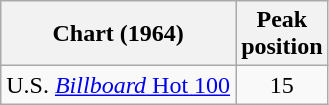<table class="wikitable sortable">
<tr>
<th>Chart (1964)</th>
<th>Peak<br>position</th>
</tr>
<tr>
<td>U.S. <a href='#'><em>Billboard</em> Hot 100</a></td>
<td align="center">15</td>
</tr>
</table>
